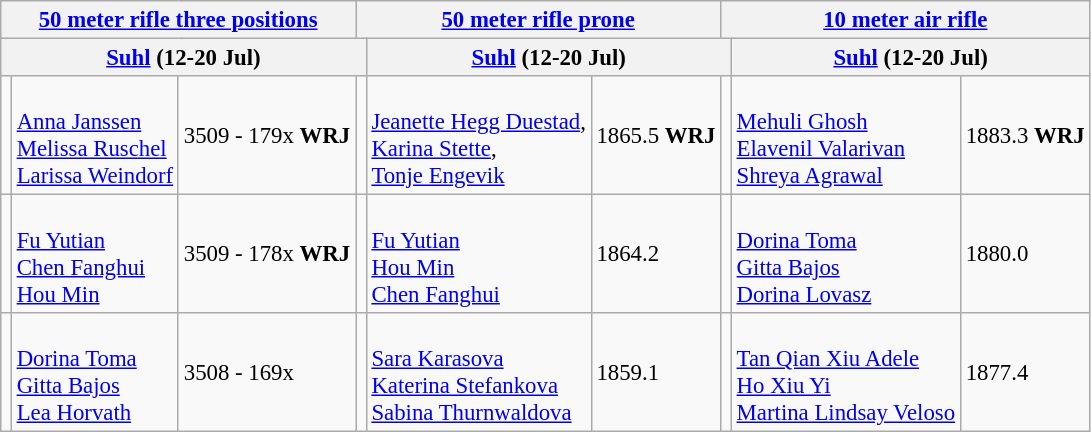<table class="wikitable" style="font-size: 95%">
<tr>
<th colspan="3"><a href='#'>50 meter rifle three positions</a></th>
<th colspan="3"><a href='#'>50 meter rifle prone</a></th>
<th colspan="3"><a href='#'>10 meter air rifle</a></th>
</tr>
<tr>
<th colspan="4"><strong><a href='#'>Suhl</a></strong> <strong> (12-20 Jul)</strong></th>
<th colspan="3"><strong><a href='#'>Suhl</a></strong> <strong> (12-20 Jul)</strong></th>
<th colspan="2"><strong><a href='#'>Suhl</a></strong> <strong> (12-20 Jul)</strong></th>
</tr>
<tr>
<td></td>
<td><br><a href='#'>Anna Janssen</a><br><a href='#'>Melissa Ruschel</a><br><a href='#'>Larissa Weindorf</a></td>
<td>3509 - 179x <strong>WRJ</strong></td>
<td></td>
<td><br><a href='#'>Jeanette Hegg Duestad</a>,<br><a href='#'>Karina Stette</a>,<br><a href='#'>Tonje Engevik</a></td>
<td>1865.5 <strong>WRJ</strong></td>
<td></td>
<td><br><a href='#'>Mehuli Ghosh</a><br><a href='#'>Elavenil Valarivan</a><br><a href='#'>Shreya Agrawal</a></td>
<td>1883.3 <strong>WRJ</strong></td>
</tr>
<tr>
<td></td>
<td><br><a href='#'>Fu Yutian</a><br><a href='#'>Chen Fanghui</a><br><a href='#'>Hou Min</a></td>
<td>3509 - 178x <strong>WRJ</strong></td>
<td></td>
<td><br><a href='#'>Fu Yutian</a><br><a href='#'>Hou Min</a><br><a href='#'>Chen Fanghui</a></td>
<td>1864.2</td>
<td></td>
<td><br><a href='#'>Dorina Toma</a><br><a href='#'>Gitta Bajos</a><br><a href='#'>Dorina Lovasz</a></td>
<td>1880.0</td>
</tr>
<tr>
<td></td>
<td><br><a href='#'>Dorina Toma</a><br><a href='#'>Gitta Bajos</a><br><a href='#'>Lea Horvath</a></td>
<td>3508 - 169x</td>
<td></td>
<td><br><a href='#'>Sara Karasova</a><br><a href='#'>Katerina Stefankova</a><br><a href='#'>Sabina Thurnwaldova</a></td>
<td>1859.1</td>
<td></td>
<td><br><a href='#'>Tan Qian Xiu Adele</a><br><a href='#'>Ho Xiu Yi</a><br><a href='#'>Martina Lindsay Veloso</a></td>
<td>1877.4</td>
</tr>
</table>
